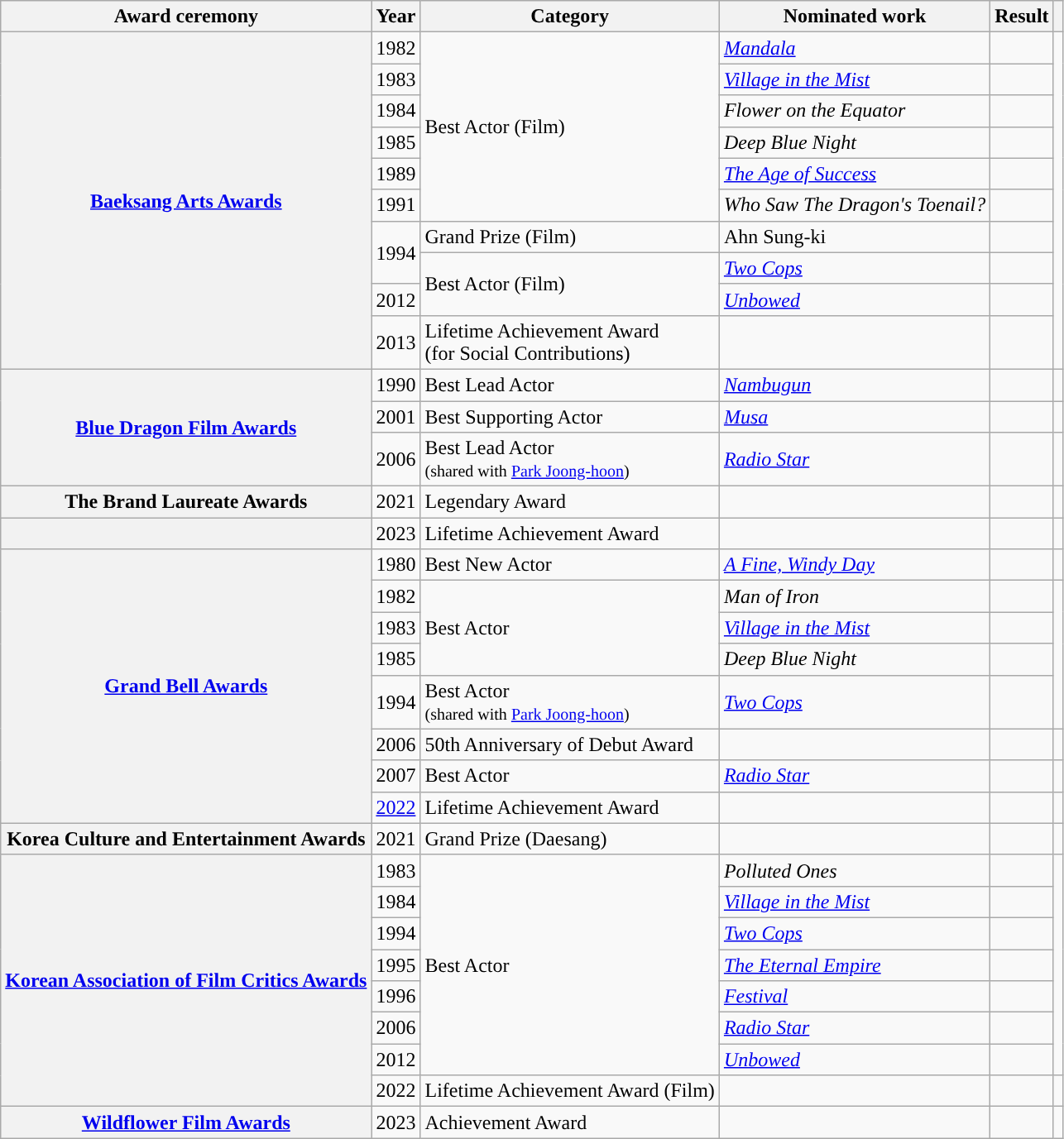<table class="wikitable sortable plainrowheaders" style="text-align: left;">
<tr>
<th scope="col">Award ceremony</th>
<th scope="col">Year</th>
<th scope="col">Category</th>
<th scope="col">Nominated work</th>
<th scope="col">Result</th>
<th scope="col" class="unsortable"></th>
</tr>
<tr>
<th scope="row" rowspan="10"><a href='#'>Baeksang Arts Awards</a></th>
<td>1982</td>
<td rowspan="6">Best Actor (Film)</td>
<td><em><a href='#'>Mandala</a></em></td>
<td></td>
<td rowspan="10"></td>
</tr>
<tr>
<td>1983</td>
<td><em><a href='#'>Village in the Mist</a></em></td>
<td></td>
</tr>
<tr>
<td>1984</td>
<td><em>Flower on the Equator</em></td>
<td></td>
</tr>
<tr>
<td>1985</td>
<td><em>Deep Blue Night</em></td>
<td></td>
</tr>
<tr>
<td>1989</td>
<td><em><a href='#'>The Age of Success</a></em></td>
<td></td>
</tr>
<tr>
<td>1991</td>
<td><em>Who Saw The Dragon's Toenail?</em></td>
<td></td>
</tr>
<tr>
<td rowspan="2">1994</td>
<td>Grand Prize (Film)</td>
<td>Ahn Sung-ki</td>
<td></td>
</tr>
<tr>
<td rowspan="2">Best Actor (Film)</td>
<td><em><a href='#'>Two Cops</a></em></td>
<td></td>
</tr>
<tr>
<td>2012</td>
<td><em><a href='#'>Unbowed</a></em></td>
<td></td>
</tr>
<tr>
<td>2013</td>
<td>Lifetime Achievement Award<br>(for Social Contributions)</td>
<td></td>
<td></td>
</tr>
<tr>
<th scope="row" rowspan="3"><a href='#'>Blue Dragon Film Awards</a></th>
<td>1990</td>
<td>Best Lead Actor</td>
<td><em><a href='#'>Nambugun</a></em></td>
<td></td>
<td></td>
</tr>
<tr>
<td>2001</td>
<td>Best Supporting Actor</td>
<td><em><a href='#'>Musa</a></em></td>
<td></td>
<td></td>
</tr>
<tr>
<td>2006</td>
<td>Best Lead Actor<br><small>(shared with <a href='#'>Park Joong-hoon</a>)</small></td>
<td><em><a href='#'>Radio Star</a></em></td>
<td></td>
<td></td>
</tr>
<tr>
<th scope="row">The Brand Laureate Awards</th>
<td>2021</td>
<td>Legendary Award</td>
<td></td>
<td></td>
<td></td>
</tr>
<tr>
<th scope="row"></th>
<td>2023</td>
<td>Lifetime Achievement Award</td>
<td></td>
<td></td>
<td></td>
</tr>
<tr>
<th scope="row" rowspan="8"><a href='#'>Grand Bell Awards</a></th>
<td>1980</td>
<td>Best New Actor</td>
<td><em><a href='#'>A Fine, Windy Day</a></em></td>
<td></td>
<td></td>
</tr>
<tr>
<td>1982</td>
<td rowspan="3">Best Actor</td>
<td><em>Man of Iron</em></td>
<td></td>
<td rowspan="4"></td>
</tr>
<tr>
<td>1983</td>
<td><em><a href='#'>Village in the Mist</a></em></td>
<td></td>
</tr>
<tr>
<td>1985</td>
<td><em>Deep Blue Night</em></td>
<td></td>
</tr>
<tr>
<td>1994</td>
<td>Best Actor<br><small>(shared with <a href='#'>Park Joong-hoon</a>)</small></td>
<td><em><a href='#'>Two Cops</a></em></td>
<td></td>
</tr>
<tr>
<td>2006</td>
<td>50th Anniversary of Debut Award</td>
<td></td>
<td></td>
<td></td>
</tr>
<tr>
<td>2007</td>
<td>Best Actor</td>
<td><em><a href='#'>Radio Star</a></em></td>
<td></td>
<td></td>
</tr>
<tr>
<td><a href='#'>2022</a></td>
<td>Lifetime Achievement Award</td>
<td></td>
<td></td>
<td></td>
</tr>
<tr>
<th scope="row">Korea Culture and Entertainment Awards</th>
<td>2021</td>
<td>Grand Prize (Daesang)</td>
<td></td>
<td></td>
<td></td>
</tr>
<tr>
<th scope="row" rowspan="8"><a href='#'>Korean Association of Film Critics Awards</a></th>
<td>1983</td>
<td rowspan="7">Best Actor</td>
<td><em>Polluted Ones</em></td>
<td></td>
<td rowspan="7"></td>
</tr>
<tr>
<td>1984</td>
<td><em><a href='#'>Village in the Mist</a></em></td>
<td></td>
</tr>
<tr>
<td>1994</td>
<td><em><a href='#'>Two Cops</a></em></td>
<td></td>
</tr>
<tr>
<td>1995</td>
<td><em><a href='#'>The Eternal Empire</a></em></td>
<td></td>
</tr>
<tr>
<td>1996</td>
<td><em><a href='#'>Festival</a></em></td>
<td></td>
</tr>
<tr>
<td>2006</td>
<td><em><a href='#'>Radio Star</a></em></td>
<td></td>
</tr>
<tr>
<td>2012</td>
<td><em><a href='#'>Unbowed</a></em></td>
<td></td>
</tr>
<tr>
<td>2022</td>
<td>Lifetime Achievement Award (Film)</td>
<td></td>
<td></td>
<td></td>
</tr>
<tr>
<th scope="row"><a href='#'>Wildflower Film Awards</a></th>
<td>2023</td>
<td>Achievement Award</td>
<td></td>
<td></td>
<td></td>
</tr>
</table>
